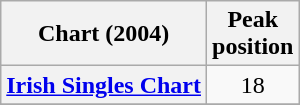<table class="wikitable sortable plainrowheaders">
<tr>
<th>Chart (2004)</th>
<th>Peak<br>position</th>
</tr>
<tr>
<th scope="row"><a href='#'>Irish Singles Chart</a></th>
<td align=center>18</td>
</tr>
<tr>
</tr>
</table>
